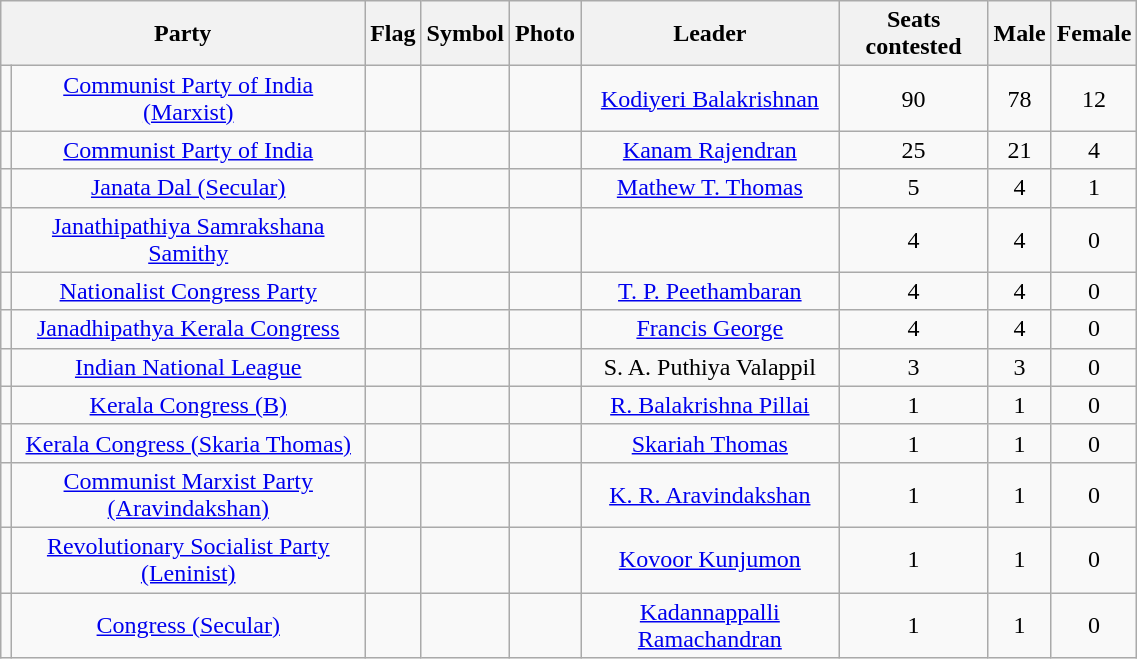<table class="wikitable" width="60%" style="text-align:center">
<tr>
<th colspan="2">Party</th>
<th>Flag</th>
<th>Symbol</th>
<th>Photo</th>
<th>Leader</th>
<th>Seats contested</th>
<th>Male</th>
<th>Female</th>
</tr>
<tr>
<td></td>
<td><a href='#'>Communist Party of India (Marxist)</a></td>
<td></td>
<td></td>
<td></td>
<td><a href='#'>Kodiyeri Balakrishnan</a></td>
<td>90</td>
<td>78</td>
<td>12</td>
</tr>
<tr>
<td></td>
<td><a href='#'>Communist Party of India</a></td>
<td></td>
<td></td>
<td></td>
<td><a href='#'>Kanam Rajendran</a></td>
<td>25</td>
<td>21</td>
<td>4</td>
</tr>
<tr>
<td></td>
<td><a href='#'>Janata Dal (Secular)</a></td>
<td></td>
<td></td>
<td></td>
<td><a href='#'>Mathew T. Thomas</a></td>
<td>5</td>
<td>4</td>
<td>1</td>
</tr>
<tr>
<td></td>
<td><a href='#'>Janathipathiya Samrakshana Samithy</a></td>
<td></td>
<td></td>
<td></td>
<td></td>
<td>4</td>
<td>4</td>
<td>0</td>
</tr>
<tr>
<td></td>
<td><a href='#'>Nationalist Congress Party</a></td>
<td></td>
<td></td>
<td></td>
<td><a href='#'>T. P. Peethambaran</a></td>
<td>4</td>
<td>4</td>
<td>0</td>
</tr>
<tr>
<td></td>
<td><a href='#'>Janadhipathya Kerala Congress</a></td>
<td></td>
<td></td>
<td></td>
<td><a href='#'>Francis George</a></td>
<td>4</td>
<td>4</td>
<td>0</td>
</tr>
<tr>
<td></td>
<td><a href='#'>Indian National League</a></td>
<td></td>
<td></td>
<td></td>
<td>S. A. Puthiya Valappil</td>
<td>3</td>
<td>3</td>
<td>0</td>
</tr>
<tr>
<td></td>
<td><a href='#'>Kerala Congress (B)</a></td>
<td></td>
<td></td>
<td></td>
<td><a href='#'>R. Balakrishna Pillai</a></td>
<td>1</td>
<td>1</td>
<td>0</td>
</tr>
<tr>
<td></td>
<td><a href='#'>Kerala Congress (Skaria Thomas)</a></td>
<td></td>
<td></td>
<td></td>
<td><a href='#'>Skariah Thomas</a></td>
<td>1</td>
<td>1</td>
<td>0</td>
</tr>
<tr>
<td></td>
<td><a href='#'>Communist Marxist Party (Aravindakshan)</a></td>
<td></td>
<td></td>
<td></td>
<td><a href='#'>K. R. Aravindakshan</a></td>
<td>1</td>
<td>1</td>
<td>0</td>
</tr>
<tr>
<td></td>
<td><a href='#'>Revolutionary Socialist Party (Leninist)</a></td>
<td></td>
<td></td>
<td></td>
<td><a href='#'>Kovoor Kunjumon</a></td>
<td>1</td>
<td>1</td>
<td>0</td>
</tr>
<tr>
<td></td>
<td><a href='#'>Congress (Secular)</a></td>
<td></td>
<td></td>
<td></td>
<td><a href='#'>Kadannappalli Ramachandran</a></td>
<td>1</td>
<td>1</td>
<td>0</td>
</tr>
</table>
